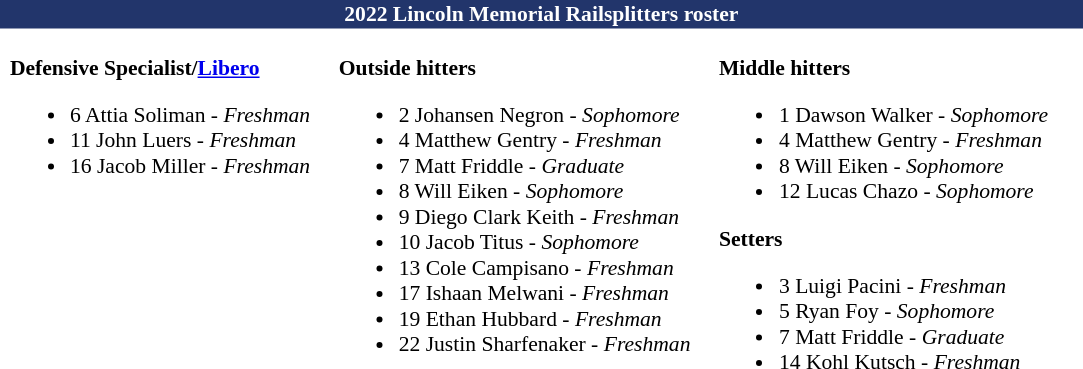<table class="toccolours" style="border-collapse:collapse; font-size:90%;">
<tr>
<td colspan="7" style="background:#22356B;color:#FFFFFF; text-align:center;"><strong>2022 Lincoln Memorial Railsplitters roster</strong></td>
</tr>
<tr>
</tr>
<tr>
<td width="03"> </td>
<td valign="top"><br><strong>Defensive Specialist/<a href='#'>Libero</a></strong><ul><li>6 Attia Soliman - <em>Freshman</em></li><li>11 John Luers - <em>Freshman</em></li><li>16 Jacob Miller - <em>Freshman</em></li></ul></td>
<td width="15"> </td>
<td valign="top"><br><strong>Outside hitters</strong><ul><li>2 Johansen Negron - <em>Sophomore</em></li><li>4 Matthew Gentry - <em> Freshman</em></li><li>7 Matt Friddle - <em>Graduate</em></li><li>8 Will Eiken - <em>Sophomore</em></li><li>9 Diego Clark Keith - <em>Freshman</em></li><li>10 Jacob Titus - <em>Sophomore</em></li><li>13 Cole Campisano - <em>Freshman</em></li><li>17 Ishaan Melwani - <em>Freshman</em></li><li>19 Ethan Hubbard - <em>Freshman</em></li><li>22 Justin Sharfenaker - <em>Freshman</em></li></ul></td>
<td width="15"> </td>
<td valign="top"><br><strong>Middle hitters</strong><ul><li>1 Dawson Walker - <em>Sophomore</em></li><li>4 Matthew Gentry - <em> Freshman</em></li><li>8 Will Eiken - <em>Sophomore</em></li><li>12 Lucas Chazo - <em>Sophomore</em></li></ul><strong>Setters</strong><ul><li>3 Luigi Pacini - <em>Freshman</em></li><li>5 Ryan Foy - <em>Sophomore</em></li><li>7 Matt Friddle - <em>Graduate</em></li><li>14 Kohl Kutsch - <em>Freshman</em></li></ul></td>
<td width="20"> </td>
</tr>
</table>
